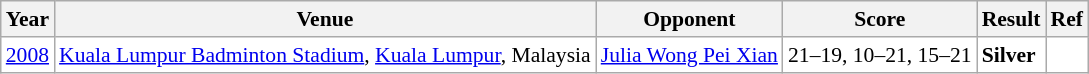<table class="sortable wikitable" style="font-size: 90%;">
<tr>
<th>Year</th>
<th>Venue</th>
<th>Opponent</th>
<th>Score</th>
<th>Result</th>
<th>Ref</th>
</tr>
<tr style="background:white">
<td align="center"><a href='#'>2008</a></td>
<td align="left"><a href='#'>Kuala Lumpur Badminton Stadium</a>, <a href='#'>Kuala Lumpur</a>, Malaysia</td>
<td align="left"> <a href='#'>Julia Wong Pei Xian</a></td>
<td align="left">21–19, 10–21, 15–21</td>
<td style="text-align:left; background:white"> <strong>Silver</strong></td>
<td style="text-align:center; background:white"></td>
</tr>
</table>
